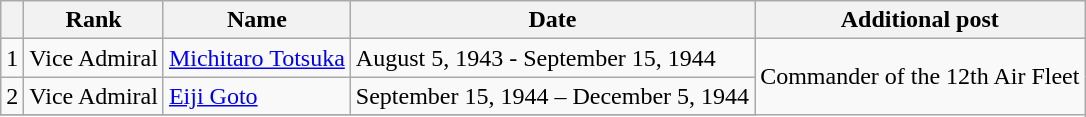<table class=wikitable>
<tr>
<th></th>
<th>Rank</th>
<th>Name</th>
<th>Date</th>
<th>Additional post</th>
</tr>
<tr>
<td>1</td>
<td>Vice Admiral</td>
<td><a href='#'>Michitaro Totsuka</a></td>
<td>August 5, 1943 - September 15, 1944</td>
<td rowspan="3">Commander of the 12th Air Fleet</td>
</tr>
<tr>
<td>2</td>
<td>Vice Admiral</td>
<td><a href='#'>Eiji Goto</a></td>
<td>September 15, 1944 – December 5, 1944</td>
</tr>
<tr>
</tr>
</table>
